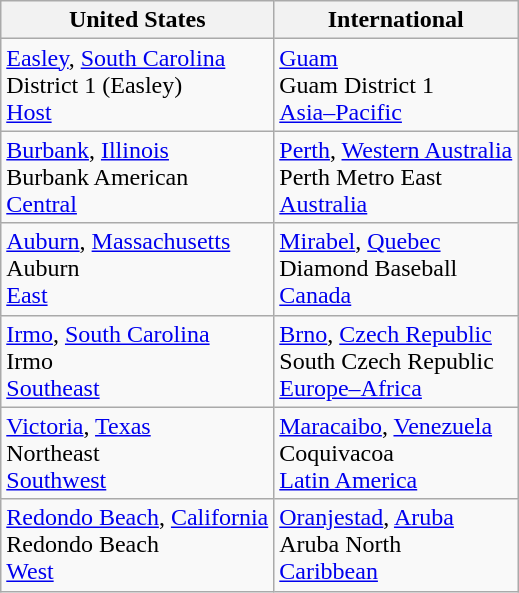<table class="wikitable">
<tr>
<th>United States</th>
<th>International</th>
</tr>
<tr>
<td> <a href='#'>Easley</a>, <a href='#'>South Carolina</a><br>District 1 (Easley)<br><a href='#'>Host</a></td>
<td> <a href='#'>Guam</a><br>Guam District 1<br><a href='#'>Asia–Pacific</a></td>
</tr>
<tr>
<td> <a href='#'>Burbank</a>, <a href='#'>Illinois</a><br>Burbank American<br><a href='#'>Central</a></td>
<td>  <a href='#'>Perth</a>, <a href='#'>Western Australia</a><br>Perth Metro East<br><a href='#'>Australia</a></td>
</tr>
<tr>
<td> <a href='#'>Auburn</a>, <a href='#'>Massachusetts</a><br>Auburn<br><a href='#'>East</a></td>
<td>  <a href='#'>Mirabel</a>, <a href='#'>Quebec</a><br>Diamond Baseball<br><a href='#'>Canada</a></td>
</tr>
<tr>
<td> <a href='#'>Irmo</a>, <a href='#'>South Carolina</a><br>Irmo<br><a href='#'>Southeast</a></td>
<td> <a href='#'>Brno</a>, <a href='#'>Czech Republic</a><br>South Czech Republic<br><a href='#'>Europe–Africa</a></td>
</tr>
<tr>
<td> <a href='#'>Victoria</a>, <a href='#'>Texas</a><br>Northeast<br><a href='#'>Southwest</a></td>
<td> <a href='#'>Maracaibo</a>, <a href='#'>Venezuela</a><br>Coquivacoa<br><a href='#'>Latin America</a></td>
</tr>
<tr>
<td> <a href='#'>Redondo Beach</a>, <a href='#'>California</a><br>Redondo Beach<br><a href='#'>West</a></td>
<td> <a href='#'>Oranjestad</a>, <a href='#'>Aruba</a><br>Aruba North<br><a href='#'>Caribbean</a></td>
</tr>
</table>
